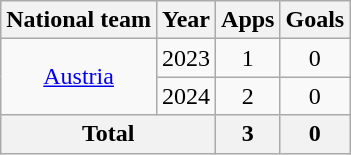<table class=wikitable style=text-align:center>
<tr>
<th>National team</th>
<th>Year</th>
<th>Apps</th>
<th>Goals</th>
</tr>
<tr>
<td rowspan=2><a href='#'>Austria</a></td>
<td>2023</td>
<td>1</td>
<td>0</td>
</tr>
<tr>
<td>2024</td>
<td>2</td>
<td>0</td>
</tr>
<tr>
<th colspan=2>Total</th>
<th>3</th>
<th>0</th>
</tr>
</table>
